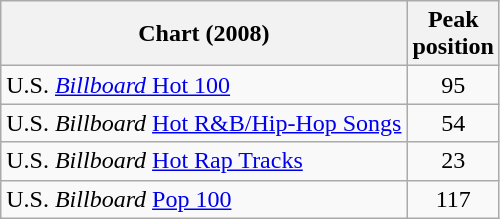<table class="wikitable sortable">
<tr>
<th align="left">Chart (2008)</th>
<th align="center">Peak<br>position</th>
</tr>
<tr>
<td align="left">U.S. <a href='#'><em>Billboard</em> Hot 100</a></td>
<td align="center">95</td>
</tr>
<tr>
<td align="left">U.S. <em>Billboard</em> <a href='#'>Hot R&B/Hip-Hop Songs</a></td>
<td align="center">54</td>
</tr>
<tr>
<td align="left">U.S. <em>Billboard</em> <a href='#'>Hot Rap Tracks</a></td>
<td align="center">23</td>
</tr>
<tr>
<td align="left">U.S. <em>Billboard</em> <a href='#'>Pop 100</a></td>
<td align="center">117</td>
</tr>
</table>
